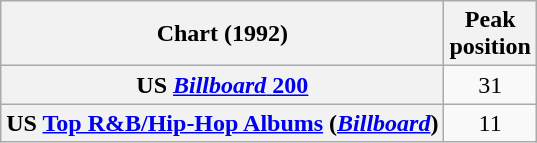<table class="wikitable sortable plainrowheaders" style="text-align:center">
<tr>
<th scope="col">Chart (1992)</th>
<th scope="col">Peak<br> position</th>
</tr>
<tr>
<th scope="row">US <a href='#'><em>Billboard</em> 200</a></th>
<td>31</td>
</tr>
<tr>
<th scope="row">US <a href='#'>Top R&B/Hip-Hop Albums</a> (<em><a href='#'>Billboard</a></em>)</th>
<td>11</td>
</tr>
</table>
